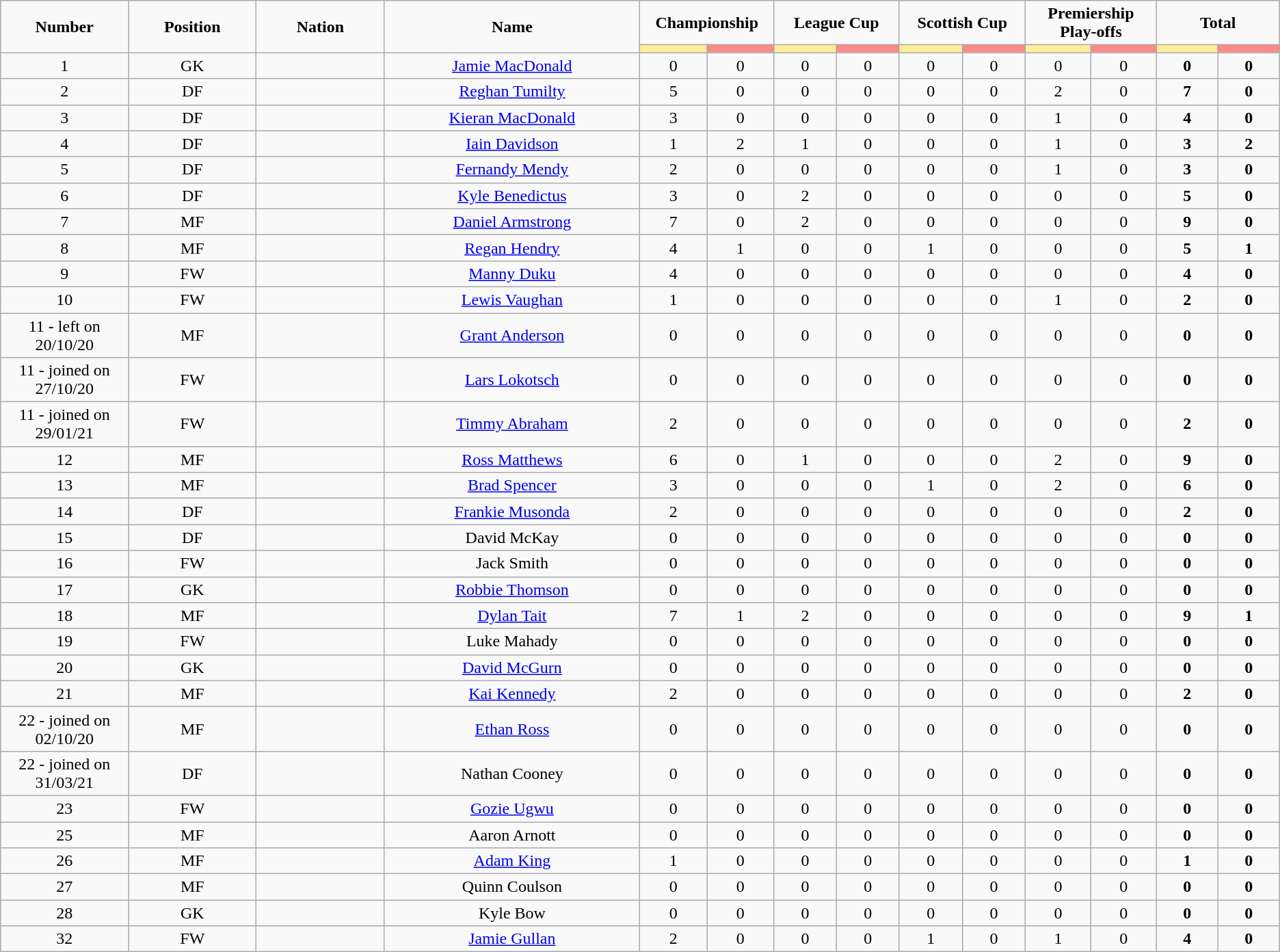<table class="wikitable" style="font-size: 100%; text-align: center;">
<tr>
<td rowspan="2" width="10%" align="center"><strong>Number</strong></td>
<td rowspan="2" width="10%" align="center"><strong>Position</strong></td>
<td rowspan="2" width="10%" align="center"><strong>Nation</strong></td>
<td rowspan="2" width="20%" align="center"><strong>Name</strong></td>
<td colspan="2" align="center"><strong>Championship</strong></td>
<td colspan="2" align="center"><strong>League Cup</strong></td>
<td colspan="2" align="center"><strong>Scottish Cup</strong></td>
<td colspan="2" align="center"><strong>Premiership Play-offs</strong></td>
<td colspan="2" align="center"><strong>Total </strong></td>
</tr>
<tr>
<th width=60 style="background: #FFEE99"></th>
<th width=60 style="background: #FF8888"></th>
<th width=60 style="background: #FFEE99"></th>
<th width=60 style="background: #FF8888"></th>
<th width=60 style="background: #FFEE99"></th>
<th width=60 style="background: #FF8888"></th>
<th width=60 style="background: #FFEE99"></th>
<th width=60 style="background: #FF8888"></th>
<th width=60 style="background: #FFEE99"></th>
<th width=60 style="background: #FF8888"></th>
</tr>
<tr>
<td>1</td>
<td>GK</td>
<td></td>
<td><a href='#'>Jamie MacDonald</a></td>
<td>0</td>
<td>0</td>
<td>0</td>
<td>0</td>
<td>0</td>
<td>0</td>
<td>0</td>
<td>0</td>
<td><strong>0</strong></td>
<td><strong>0</strong></td>
</tr>
<tr>
<td>2</td>
<td>DF</td>
<td></td>
<td><a href='#'>Reghan Tumilty</a></td>
<td>5</td>
<td>0</td>
<td>0</td>
<td>0</td>
<td>0</td>
<td>0</td>
<td>2</td>
<td>0</td>
<td><strong>7</strong></td>
<td><strong>0</strong></td>
</tr>
<tr>
<td>3</td>
<td>DF</td>
<td></td>
<td><a href='#'>Kieran MacDonald</a></td>
<td>3</td>
<td>0</td>
<td>0</td>
<td>0</td>
<td>0</td>
<td>0</td>
<td>1</td>
<td>0</td>
<td><strong>4</strong></td>
<td><strong>0</strong></td>
</tr>
<tr>
<td>4</td>
<td>DF</td>
<td></td>
<td><a href='#'>Iain Davidson</a></td>
<td>1</td>
<td>2</td>
<td>1</td>
<td>0</td>
<td>0</td>
<td>0</td>
<td>1</td>
<td>0</td>
<td><strong>3</strong></td>
<td><strong>2</strong></td>
</tr>
<tr>
<td>5</td>
<td>DF</td>
<td></td>
<td><a href='#'>Fernandy Mendy</a></td>
<td>2</td>
<td>0</td>
<td>0</td>
<td>0</td>
<td>0</td>
<td>0</td>
<td>1</td>
<td>0</td>
<td><strong>3</strong></td>
<td><strong>0</strong></td>
</tr>
<tr>
<td>6</td>
<td>DF</td>
<td></td>
<td><a href='#'>Kyle Benedictus</a></td>
<td>3</td>
<td>0</td>
<td>2</td>
<td>0</td>
<td>0</td>
<td>0</td>
<td>0</td>
<td>0</td>
<td><strong>5</strong></td>
<td><strong>0</strong></td>
</tr>
<tr>
<td>7</td>
<td>MF</td>
<td></td>
<td><a href='#'>Daniel Armstrong</a></td>
<td>7</td>
<td>0</td>
<td>2</td>
<td>0</td>
<td>0</td>
<td>0</td>
<td>0</td>
<td>0</td>
<td><strong>9</strong></td>
<td><strong>0</strong></td>
</tr>
<tr>
<td>8</td>
<td>MF</td>
<td></td>
<td><a href='#'>Regan Hendry</a></td>
<td>4</td>
<td>1</td>
<td>0</td>
<td>0</td>
<td>1</td>
<td>0</td>
<td>0</td>
<td>0</td>
<td><strong>5</strong></td>
<td><strong>1</strong></td>
</tr>
<tr>
<td>9</td>
<td>FW</td>
<td></td>
<td><a href='#'>Manny Duku</a></td>
<td>4</td>
<td>0</td>
<td>0</td>
<td>0</td>
<td>0</td>
<td>0</td>
<td>0</td>
<td>0</td>
<td><strong>4</strong></td>
<td><strong>0</strong></td>
</tr>
<tr>
<td>10</td>
<td>FW</td>
<td></td>
<td><a href='#'>Lewis Vaughan</a></td>
<td>1</td>
<td>0</td>
<td>0</td>
<td>0</td>
<td>0</td>
<td>0</td>
<td>1</td>
<td>0</td>
<td><strong>2</strong></td>
<td><strong>0</strong></td>
</tr>
<tr>
<td>11 - left on 20/10/20</td>
<td>MF</td>
<td></td>
<td><a href='#'>Grant Anderson</a></td>
<td>0</td>
<td>0</td>
<td>0</td>
<td>0</td>
<td>0</td>
<td>0</td>
<td>0</td>
<td>0</td>
<td><strong>0</strong></td>
<td><strong>0</strong></td>
</tr>
<tr>
<td>11 - joined on 27/10/20</td>
<td>FW</td>
<td></td>
<td><a href='#'>Lars Lokotsch</a></td>
<td>0</td>
<td>0</td>
<td>0</td>
<td>0</td>
<td>0</td>
<td>0</td>
<td>0</td>
<td>0</td>
<td><strong>0</strong></td>
<td><strong>0</strong></td>
</tr>
<tr>
<td>11 - joined on 29/01/21</td>
<td>FW</td>
<td></td>
<td><a href='#'>Timmy Abraham</a></td>
<td>2</td>
<td>0</td>
<td>0</td>
<td>0</td>
<td>0</td>
<td>0</td>
<td>0</td>
<td>0</td>
<td><strong>2</strong></td>
<td><strong>0</strong></td>
</tr>
<tr>
<td>12</td>
<td>MF</td>
<td></td>
<td><a href='#'>Ross Matthews</a></td>
<td>6</td>
<td>0</td>
<td>1</td>
<td>0</td>
<td>0</td>
<td>0</td>
<td>2</td>
<td>0</td>
<td><strong>9</strong></td>
<td><strong>0</strong></td>
</tr>
<tr>
<td>13</td>
<td>MF</td>
<td></td>
<td><a href='#'>Brad Spencer</a></td>
<td>3</td>
<td>0</td>
<td>0</td>
<td>0</td>
<td>1</td>
<td>0</td>
<td>2</td>
<td>0</td>
<td><strong>6</strong></td>
<td><strong>0</strong></td>
</tr>
<tr>
<td>14</td>
<td>DF</td>
<td></td>
<td><a href='#'>Frankie Musonda</a></td>
<td>2</td>
<td>0</td>
<td>0</td>
<td>0</td>
<td>0</td>
<td>0</td>
<td>0</td>
<td>0</td>
<td><strong>2</strong></td>
<td><strong>0</strong></td>
</tr>
<tr>
<td>15</td>
<td>DF</td>
<td></td>
<td>David McKay</td>
<td>0</td>
<td>0</td>
<td>0</td>
<td>0</td>
<td>0</td>
<td>0</td>
<td>0</td>
<td>0</td>
<td><strong>0</strong></td>
<td><strong>0</strong></td>
</tr>
<tr>
<td>16</td>
<td>FW</td>
<td></td>
<td>Jack Smith</td>
<td>0</td>
<td>0</td>
<td>0</td>
<td>0</td>
<td>0</td>
<td>0</td>
<td>0</td>
<td>0</td>
<td><strong>0</strong></td>
<td><strong>0</strong></td>
</tr>
<tr>
<td>17</td>
<td>GK</td>
<td></td>
<td><a href='#'>Robbie Thomson</a></td>
<td>0</td>
<td>0</td>
<td>0</td>
<td>0</td>
<td>0</td>
<td>0</td>
<td>0</td>
<td>0</td>
<td><strong>0</strong></td>
<td><strong>0</strong></td>
</tr>
<tr>
<td>18</td>
<td>MF</td>
<td></td>
<td><a href='#'>Dylan Tait</a></td>
<td>7</td>
<td>1</td>
<td>2</td>
<td>0</td>
<td>0</td>
<td>0</td>
<td>0</td>
<td>0</td>
<td><strong>9</strong></td>
<td><strong>1</strong></td>
</tr>
<tr>
<td>19</td>
<td>FW</td>
<td></td>
<td>Luke Mahady</td>
<td>0</td>
<td>0</td>
<td>0</td>
<td>0</td>
<td>0</td>
<td>0</td>
<td>0</td>
<td>0</td>
<td><strong>0</strong></td>
<td><strong>0</strong></td>
</tr>
<tr>
<td>20</td>
<td>GK</td>
<td></td>
<td><a href='#'>David McGurn</a></td>
<td>0</td>
<td>0</td>
<td>0</td>
<td>0</td>
<td>0</td>
<td>0</td>
<td>0</td>
<td>0</td>
<td><strong>0</strong></td>
<td><strong>0</strong></td>
</tr>
<tr>
<td>21</td>
<td>MF</td>
<td></td>
<td><a href='#'>Kai Kennedy</a></td>
<td>2</td>
<td>0</td>
<td>0</td>
<td>0</td>
<td>0</td>
<td>0</td>
<td>0</td>
<td>0</td>
<td><strong>2</strong></td>
<td><strong>0</strong></td>
</tr>
<tr>
<td>22 - joined on 02/10/20</td>
<td>MF</td>
<td></td>
<td><a href='#'>Ethan Ross</a></td>
<td>0</td>
<td>0</td>
<td>0</td>
<td>0</td>
<td>0</td>
<td>0</td>
<td>0</td>
<td>0</td>
<td><strong>0</strong></td>
<td><strong>0</strong></td>
</tr>
<tr>
<td>22 - joined on 31/03/21</td>
<td>DF</td>
<td></td>
<td>Nathan Cooney</td>
<td>0</td>
<td>0</td>
<td>0</td>
<td>0</td>
<td>0</td>
<td>0</td>
<td>0</td>
<td>0</td>
<td><strong>0</strong></td>
<td><strong>0</strong></td>
</tr>
<tr>
<td>23</td>
<td>FW</td>
<td></td>
<td><a href='#'>Gozie Ugwu</a></td>
<td>0</td>
<td>0</td>
<td>0</td>
<td>0</td>
<td>0</td>
<td>0</td>
<td>0</td>
<td>0</td>
<td><strong>0</strong></td>
<td><strong>0</strong></td>
</tr>
<tr>
<td>25</td>
<td>MF</td>
<td></td>
<td>Aaron Arnott</td>
<td>0</td>
<td>0</td>
<td>0</td>
<td>0</td>
<td>0</td>
<td>0</td>
<td>0</td>
<td>0</td>
<td><strong>0</strong></td>
<td><strong>0</strong></td>
</tr>
<tr>
<td>26</td>
<td>MF</td>
<td></td>
<td><a href='#'>Adam King</a></td>
<td>1</td>
<td>0</td>
<td>0</td>
<td>0</td>
<td>0</td>
<td>0</td>
<td>0</td>
<td>0</td>
<td><strong>1</strong></td>
<td><strong>0</strong></td>
</tr>
<tr>
<td>27</td>
<td>MF</td>
<td></td>
<td>Quinn Coulson</td>
<td>0</td>
<td>0</td>
<td>0</td>
<td>0</td>
<td>0</td>
<td>0</td>
<td>0</td>
<td>0</td>
<td><strong>0</strong></td>
<td><strong>0</strong></td>
</tr>
<tr>
<td>28</td>
<td>GK</td>
<td></td>
<td>Kyle Bow</td>
<td>0</td>
<td>0</td>
<td>0</td>
<td>0</td>
<td>0</td>
<td>0</td>
<td>0</td>
<td>0</td>
<td><strong>0</strong></td>
<td><strong>0</strong></td>
</tr>
<tr>
<td>32</td>
<td>FW</td>
<td></td>
<td><a href='#'>Jamie Gullan</a></td>
<td>2</td>
<td>0</td>
<td>0</td>
<td>0</td>
<td>1</td>
<td>0</td>
<td>1</td>
<td>0</td>
<td><strong>4</strong></td>
<td><strong>0</strong></td>
</tr>
</table>
